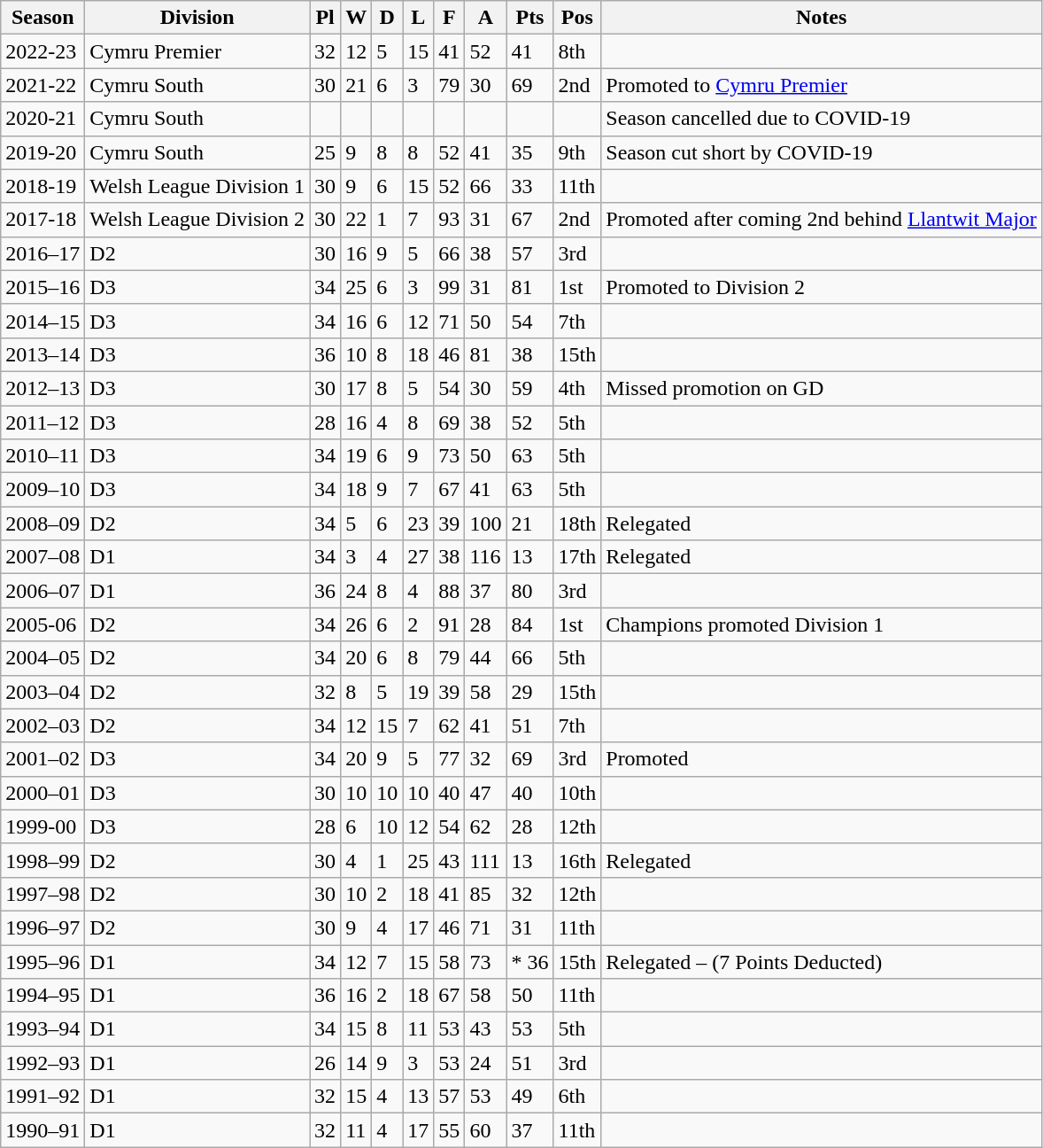<table class="wikitable">
<tr>
<th>Season</th>
<th>Division</th>
<th>Pl</th>
<th>W</th>
<th>D</th>
<th>L</th>
<th>F</th>
<th>A</th>
<th>Pts</th>
<th>Pos</th>
<th>Notes</th>
</tr>
<tr>
<td>2022-23</td>
<td>Cymru Premier</td>
<td>32</td>
<td>12</td>
<td>5</td>
<td>15</td>
<td>41</td>
<td>52</td>
<td>41</td>
<td>8th</td>
<td></td>
</tr>
<tr>
<td>2021-22</td>
<td>Cymru South</td>
<td>30</td>
<td>21</td>
<td>6</td>
<td>3</td>
<td>79</td>
<td>30</td>
<td>69</td>
<td>2nd</td>
<td>Promoted to <a href='#'>Cymru Premier</a></td>
</tr>
<tr>
<td>2020-21</td>
<td>Cymru South</td>
<td></td>
<td></td>
<td></td>
<td></td>
<td></td>
<td></td>
<td></td>
<td></td>
<td>Season cancelled due to COVID-19</td>
</tr>
<tr>
<td>2019-20</td>
<td>Cymru South</td>
<td>25</td>
<td>9</td>
<td>8</td>
<td>8</td>
<td>52</td>
<td>41</td>
<td>35</td>
<td>9th</td>
<td>Season cut short by COVID-19</td>
</tr>
<tr>
<td>2018-19</td>
<td>Welsh League Division 1</td>
<td>30</td>
<td>9</td>
<td>6</td>
<td>15</td>
<td>52</td>
<td>66</td>
<td>33</td>
<td>11th</td>
<td></td>
</tr>
<tr>
<td>2017-18</td>
<td>Welsh League Division 2</td>
<td>30</td>
<td>22</td>
<td>1</td>
<td>7</td>
<td>93</td>
<td>31</td>
<td>67</td>
<td>2nd</td>
<td>Promoted after coming 2nd behind <a href='#'>Llantwit Major</a></td>
</tr>
<tr>
<td>2016–17</td>
<td>D2</td>
<td>30</td>
<td>16</td>
<td>9</td>
<td>5</td>
<td>66</td>
<td>38</td>
<td>57</td>
<td>3rd</td>
<td></td>
</tr>
<tr>
<td>2015–16</td>
<td>D3</td>
<td>34</td>
<td>25</td>
<td>6</td>
<td>3</td>
<td>99</td>
<td>31</td>
<td>81</td>
<td>1st</td>
<td>Promoted to Division 2</td>
</tr>
<tr>
<td>2014–15</td>
<td>D3</td>
<td>34</td>
<td>16</td>
<td>6</td>
<td>12</td>
<td>71</td>
<td>50</td>
<td>54</td>
<td>7th</td>
<td></td>
</tr>
<tr>
<td>2013–14</td>
<td>D3</td>
<td>36</td>
<td>10</td>
<td>8</td>
<td>18</td>
<td>46</td>
<td>81</td>
<td>38</td>
<td>15th</td>
<td></td>
</tr>
<tr>
<td>2012–13</td>
<td>D3</td>
<td>30</td>
<td>17</td>
<td>8</td>
<td>5</td>
<td>54</td>
<td>30</td>
<td>59</td>
<td>4th</td>
<td>Missed promotion on GD</td>
</tr>
<tr>
<td>2011–12</td>
<td>D3</td>
<td>28</td>
<td>16</td>
<td>4</td>
<td>8</td>
<td>69</td>
<td>38</td>
<td>52</td>
<td>5th</td>
<td></td>
</tr>
<tr>
<td>2010–11</td>
<td>D3</td>
<td>34</td>
<td>19</td>
<td>6</td>
<td>9</td>
<td>73</td>
<td>50</td>
<td>63</td>
<td>5th</td>
<td></td>
</tr>
<tr>
<td>2009–10</td>
<td>D3</td>
<td>34</td>
<td>18</td>
<td>9</td>
<td>7</td>
<td>67</td>
<td>41</td>
<td>63</td>
<td>5th</td>
<td></td>
</tr>
<tr>
<td>2008–09</td>
<td>D2</td>
<td>34</td>
<td>5</td>
<td>6</td>
<td>23</td>
<td>39</td>
<td>100</td>
<td>21</td>
<td>18th</td>
<td>Relegated</td>
</tr>
<tr>
<td>2007–08</td>
<td>D1</td>
<td>34</td>
<td>3</td>
<td>4</td>
<td>27</td>
<td>38</td>
<td>116</td>
<td>13</td>
<td>17th</td>
<td>Relegated</td>
</tr>
<tr>
<td>2006–07</td>
<td>D1</td>
<td>36</td>
<td>24</td>
<td>8</td>
<td>4</td>
<td>88</td>
<td>37</td>
<td>80</td>
<td>3rd</td>
<td></td>
</tr>
<tr>
<td>2005-06</td>
<td>D2</td>
<td>34</td>
<td>26</td>
<td>6</td>
<td>2</td>
<td>91</td>
<td>28</td>
<td>84</td>
<td>1st</td>
<td>Champions promoted Division 1</td>
</tr>
<tr>
<td>2004–05</td>
<td>D2</td>
<td>34</td>
<td>20</td>
<td>6</td>
<td>8</td>
<td>79</td>
<td>44</td>
<td>66</td>
<td>5th</td>
<td></td>
</tr>
<tr>
<td>2003–04</td>
<td>D2</td>
<td>32</td>
<td>8</td>
<td>5</td>
<td>19</td>
<td>39</td>
<td>58</td>
<td>29</td>
<td>15th</td>
<td></td>
</tr>
<tr>
<td>2002–03</td>
<td>D2</td>
<td>34</td>
<td>12</td>
<td>15</td>
<td>7</td>
<td>62</td>
<td>41</td>
<td>51</td>
<td>7th</td>
<td></td>
</tr>
<tr>
<td>2001–02</td>
<td>D3</td>
<td>34</td>
<td>20</td>
<td>9</td>
<td>5</td>
<td>77</td>
<td>32</td>
<td>69</td>
<td>3rd</td>
<td>Promoted</td>
</tr>
<tr>
<td>2000–01</td>
<td>D3</td>
<td>30</td>
<td>10</td>
<td>10</td>
<td>10</td>
<td>40</td>
<td>47</td>
<td>40</td>
<td>10th</td>
<td></td>
</tr>
<tr>
<td>1999-00</td>
<td>D3</td>
<td>28</td>
<td>6</td>
<td>10</td>
<td>12</td>
<td>54</td>
<td>62</td>
<td>28</td>
<td>12th</td>
<td></td>
</tr>
<tr>
<td>1998–99</td>
<td>D2</td>
<td>30</td>
<td>4</td>
<td>1</td>
<td>25</td>
<td>43</td>
<td>111</td>
<td>13</td>
<td>16th</td>
<td>Relegated</td>
</tr>
<tr>
<td>1997–98</td>
<td>D2</td>
<td>30</td>
<td>10</td>
<td>2</td>
<td>18</td>
<td>41</td>
<td>85</td>
<td>32</td>
<td>12th</td>
<td></td>
</tr>
<tr>
<td>1996–97</td>
<td>D2</td>
<td>30</td>
<td>9</td>
<td>4</td>
<td>17</td>
<td>46</td>
<td>71</td>
<td>31</td>
<td>11th</td>
<td></td>
</tr>
<tr>
<td>1995–96</td>
<td>D1</td>
<td>34</td>
<td>12</td>
<td>7</td>
<td>15</td>
<td>58</td>
<td>73</td>
<td>* 36</td>
<td>15th</td>
<td>Relegated – (7 Points Deducted)</td>
</tr>
<tr>
<td>1994–95</td>
<td>D1</td>
<td>36</td>
<td>16</td>
<td>2</td>
<td>18</td>
<td>67</td>
<td>58</td>
<td>50</td>
<td>11th</td>
<td></td>
</tr>
<tr>
<td>1993–94</td>
<td>D1</td>
<td>34</td>
<td>15</td>
<td>8</td>
<td>11</td>
<td>53</td>
<td>43</td>
<td>53</td>
<td>5th</td>
<td></td>
</tr>
<tr>
<td>1992–93</td>
<td>D1</td>
<td>26</td>
<td>14</td>
<td>9</td>
<td>3</td>
<td>53</td>
<td>24</td>
<td>51</td>
<td>3rd</td>
<td></td>
</tr>
<tr>
<td>1991–92</td>
<td>D1</td>
<td>32</td>
<td>15</td>
<td>4</td>
<td>13</td>
<td>57</td>
<td>53</td>
<td>49</td>
<td>6th</td>
<td></td>
</tr>
<tr>
<td>1990–91</td>
<td>D1</td>
<td>32</td>
<td>11</td>
<td>4</td>
<td>17</td>
<td>55</td>
<td>60</td>
<td>37</td>
<td>11th</td>
<td></td>
</tr>
</table>
